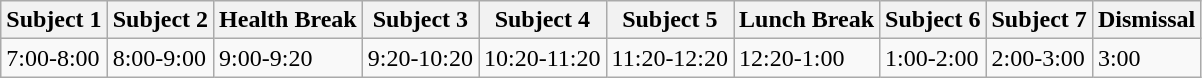<table class="wikitable">
<tr>
<th>Subject 1</th>
<th>Subject 2</th>
<th>Health Break</th>
<th>Subject 3</th>
<th>Subject 4</th>
<th>Subject 5</th>
<th>Lunch Break</th>
<th>Subject 6</th>
<th>Subject 7</th>
<th>Dismissal</th>
</tr>
<tr>
<td>7:00-8:00</td>
<td>8:00-9:00</td>
<td>9:00-9:20</td>
<td>9:20-10:20</td>
<td>10:20-11:20</td>
<td>11:20-12:20</td>
<td>12:20-1:00</td>
<td>1:00-2:00</td>
<td>2:00-3:00</td>
<td>3:00</td>
</tr>
</table>
